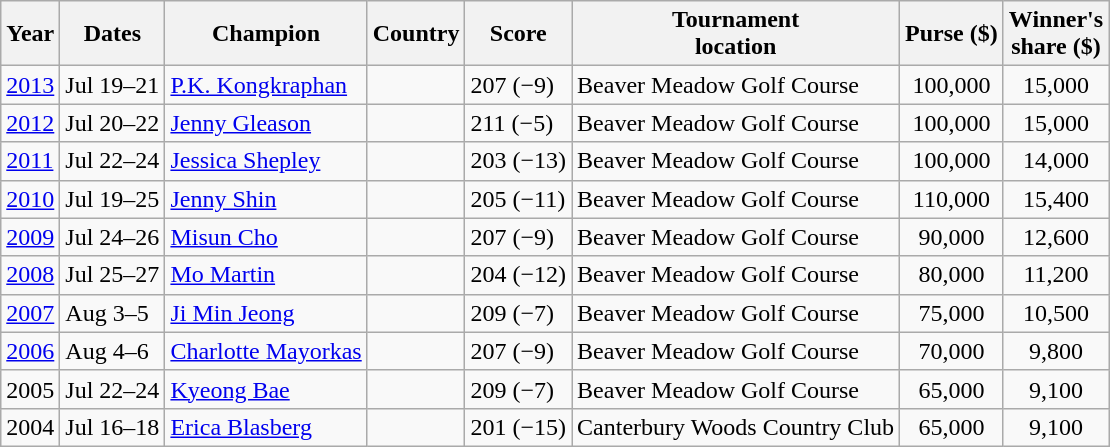<table class="wikitable">
<tr>
<th>Year</th>
<th>Dates</th>
<th>Champion</th>
<th>Country</th>
<th>Score</th>
<th>Tournament<br>location</th>
<th>Purse ($)</th>
<th>Winner's<br>share ($)</th>
</tr>
<tr>
<td><a href='#'>2013</a></td>
<td>Jul 19–21</td>
<td><a href='#'>P.K. Kongkraphan</a></td>
<td></td>
<td>207 (−9)</td>
<td>Beaver Meadow Golf Course</td>
<td align=center>100,000</td>
<td align=center>15,000</td>
</tr>
<tr>
<td><a href='#'>2012</a></td>
<td>Jul 20–22</td>
<td><a href='#'>Jenny Gleason</a></td>
<td></td>
<td>211 (−5)</td>
<td>Beaver Meadow Golf Course</td>
<td align=center>100,000</td>
<td align=center>15,000</td>
</tr>
<tr>
<td><a href='#'>2011</a></td>
<td>Jul 22–24</td>
<td><a href='#'>Jessica Shepley</a></td>
<td></td>
<td>203 (−13)</td>
<td>Beaver Meadow Golf Course</td>
<td align=center>100,000</td>
<td align=center>14,000</td>
</tr>
<tr>
<td><a href='#'>2010</a></td>
<td>Jul 19–25</td>
<td><a href='#'>Jenny Shin</a></td>
<td></td>
<td>205 (−11)</td>
<td>Beaver Meadow Golf Course</td>
<td align=center>110,000</td>
<td align=center>15,400</td>
</tr>
<tr>
<td><a href='#'>2009</a></td>
<td>Jul 24–26</td>
<td><a href='#'>Misun Cho</a></td>
<td></td>
<td>207 (−9)</td>
<td>Beaver Meadow Golf Course</td>
<td align=center>90,000</td>
<td align=center>12,600</td>
</tr>
<tr>
<td><a href='#'>2008</a></td>
<td>Jul 25–27</td>
<td><a href='#'>Mo Martin</a></td>
<td></td>
<td>204 (−12)</td>
<td>Beaver Meadow Golf Course</td>
<td align=center>80,000</td>
<td align=center>11,200</td>
</tr>
<tr>
<td><a href='#'>2007</a></td>
<td>Aug 3–5</td>
<td><a href='#'>Ji Min Jeong</a></td>
<td></td>
<td>209 (−7)</td>
<td>Beaver Meadow Golf Course</td>
<td align=center>75,000</td>
<td align=center>10,500</td>
</tr>
<tr>
<td><a href='#'>2006</a></td>
<td>Aug 4–6</td>
<td><a href='#'>Charlotte Mayorkas</a></td>
<td></td>
<td>207 (−9)</td>
<td>Beaver Meadow Golf Course</td>
<td align=center>70,000</td>
<td align=center>9,800</td>
</tr>
<tr>
<td>2005</td>
<td>Jul 22–24</td>
<td><a href='#'>Kyeong Bae </a></td>
<td></td>
<td>209 (−7)</td>
<td>Beaver Meadow Golf Course</td>
<td align=center>65,000</td>
<td align=center>9,100</td>
</tr>
<tr>
<td>2004</td>
<td>Jul 16–18</td>
<td><a href='#'>Erica Blasberg </a></td>
<td></td>
<td>201 (−15)</td>
<td>Canterbury Woods Country Club</td>
<td align=center>65,000</td>
<td align=center>9,100</td>
</tr>
</table>
